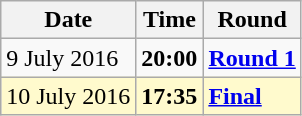<table class="wikitable">
<tr>
<th>Date</th>
<th>Time</th>
<th>Round</th>
</tr>
<tr>
<td>9 July 2016</td>
<td><strong>20:00</strong></td>
<td><strong><a href='#'>Round 1</a></strong></td>
</tr>
<tr style=background:lemonchiffon>
<td>10 July 2016</td>
<td><strong>17:35</strong></td>
<td><strong><a href='#'>Final</a></strong></td>
</tr>
</table>
